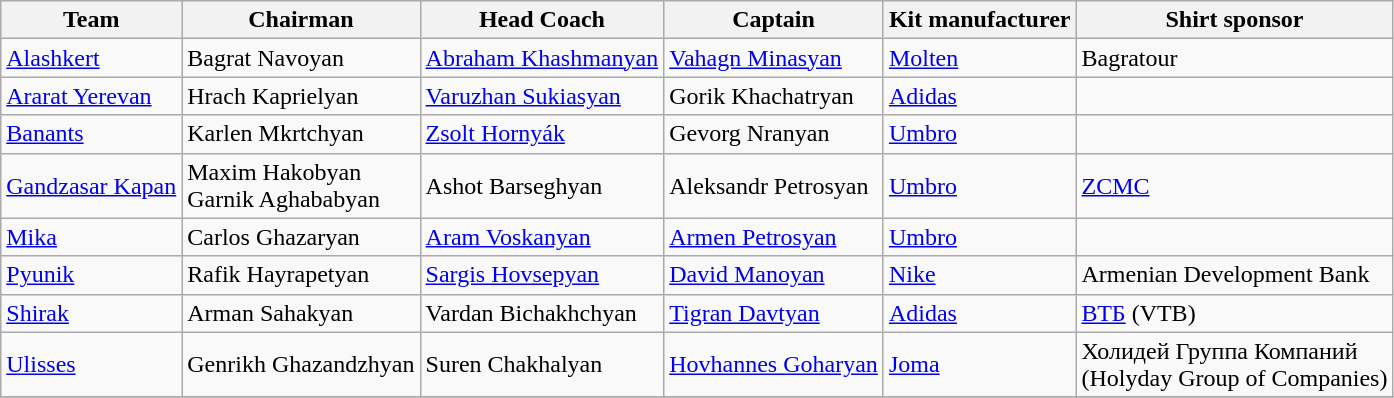<table class="wikitable sortable" style="text-align: left;">
<tr>
<th>Team</th>
<th>Chairman</th>
<th>Head Coach</th>
<th>Captain</th>
<th>Kit manufacturer</th>
<th>Shirt sponsor</th>
</tr>
<tr>
<td><a href='#'>Alashkert</a></td>
<td> Bagrat Navoyan</td>
<td> <a href='#'>Abraham Khashmanyan</a></td>
<td> <a href='#'>Vahagn Minasyan</a></td>
<td><a href='#'>Molten</a></td>
<td>Bagratour</td>
</tr>
<tr>
<td><a href='#'>Ararat Yerevan</a></td>
<td> Hrach Kaprielyan</td>
<td> <a href='#'>Varuzhan Sukiasyan</a></td>
<td> Gorik Khachatryan</td>
<td><a href='#'>Adidas</a></td>
<td></td>
</tr>
<tr>
<td><a href='#'>Banants</a></td>
<td> Karlen Mkrtchyan</td>
<td> <a href='#'>Zsolt Hornyák</a></td>
<td> Gevorg Nranyan</td>
<td><a href='#'>Umbro</a></td>
<td></td>
</tr>
<tr>
<td><a href='#'>Gandzasar Kapan</a></td>
<td> Maxim Hakobyan<br> Garnik Aghababyan</td>
<td> Ashot Barseghyan</td>
<td> Aleksandr Petrosyan</td>
<td><a href='#'>Umbro</a></td>
<td><a href='#'>ZCMC</a></td>
</tr>
<tr>
<td><a href='#'>Mika</a></td>
<td> Carlos Ghazaryan</td>
<td> <a href='#'>Aram Voskanyan</a></td>
<td> <a href='#'>Armen Petrosyan</a></td>
<td><a href='#'>Umbro</a></td>
<td></td>
</tr>
<tr>
<td><a href='#'>Pyunik</a></td>
<td> Rafik Hayrapetyan</td>
<td> <a href='#'>Sargis Hovsepyan</a></td>
<td> <a href='#'>David Manoyan</a></td>
<td><a href='#'>Nike</a></td>
<td>Armenian Development Bank</td>
</tr>
<tr>
<td><a href='#'>Shirak</a></td>
<td> Arman Sahakyan</td>
<td> Vardan Bichakhchyan</td>
<td> <a href='#'>Tigran Davtyan</a></td>
<td><a href='#'>Adidas</a></td>
<td><a href='#'>ВТБ</a> (VTB)</td>
</tr>
<tr>
<td><a href='#'>Ulisses</a></td>
<td> Genrikh Ghazandzhyan</td>
<td> Suren Chakhalyan</td>
<td> <a href='#'>Hovhannes Goharyan</a></td>
<td><a href='#'>Joma</a></td>
<td>Холидей Группа Компаний<br>(Holyday Group of Companies)</td>
</tr>
<tr>
</tr>
</table>
